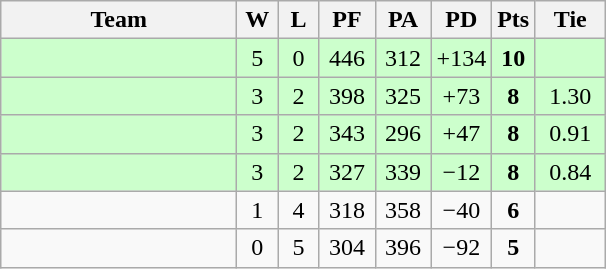<table class="wikitable" style="text-align:center;">
<tr>
<th width=150>Team</th>
<th width=20>W</th>
<th width=20>L</th>
<th width=30>PF</th>
<th width=30>PA</th>
<th width=30>PD</th>
<th width=20>Pts</th>
<th width=40>Tie</th>
</tr>
<tr bgcolor="#ccffcc">
<td align=left></td>
<td>5</td>
<td>0</td>
<td>446</td>
<td>312</td>
<td>+134</td>
<td><strong>10</strong></td>
<td></td>
</tr>
<tr bgcolor="#ccffcc">
<td align=left></td>
<td>3</td>
<td>2</td>
<td>398</td>
<td>325</td>
<td>+73</td>
<td><strong>8</strong></td>
<td>1.30</td>
</tr>
<tr bgcolor="#ccffcc">
<td align=left></td>
<td>3</td>
<td>2</td>
<td>343</td>
<td>296</td>
<td>+47</td>
<td><strong>8</strong></td>
<td>0.91</td>
</tr>
<tr bgcolor="#ccffcc">
<td align=left></td>
<td>3</td>
<td>2</td>
<td>327</td>
<td>339</td>
<td>−12</td>
<td><strong>8</strong></td>
<td>0.84</td>
</tr>
<tr>
<td align=left></td>
<td>1</td>
<td>4</td>
<td>318</td>
<td>358</td>
<td>−40</td>
<td><strong>6</strong></td>
<td></td>
</tr>
<tr>
<td align=left></td>
<td>0</td>
<td>5</td>
<td>304</td>
<td>396</td>
<td>−92</td>
<td><strong>5</strong></td>
<td></td>
</tr>
</table>
